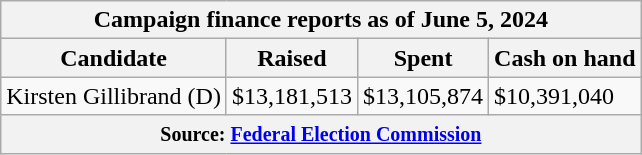<table class="wikitable sortable">
<tr>
<th colspan=4>Campaign finance reports as of June 5, 2024</th>
</tr>
<tr style="text-align:center;">
<th>Candidate</th>
<th>Raised</th>
<th>Spent</th>
<th>Cash on hand</th>
</tr>
<tr>
<td>Kirsten Gillibrand (D)</td>
<td>$13,181,513</td>
<td>$13,105,874</td>
<td>$10,391,040</td>
</tr>
<tr>
<th colspan="4"><small>Source: <a href='#'>Federal Election Commission</a></small></th>
</tr>
</table>
